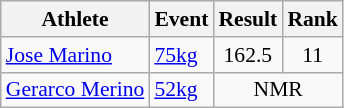<table class=wikitable style="font-size:90%">
<tr>
<th>Athlete</th>
<th>Event</th>
<th>Result</th>
<th>Rank</th>
</tr>
<tr>
<td><a href='#'>Jose Marino</a></td>
<td><a href='#'>75kg</a></td>
<td style="text-align:center;">162.5</td>
<td style="text-align:center;">11</td>
</tr>
<tr>
<td><a href='#'>Gerarco Merino</a></td>
<td><a href='#'>52kg</a></td>
<td style="text-align:center;" colspan="2">NMR</td>
</tr>
</table>
